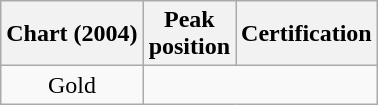<table class="wikitable sortable plainrowheaders">
<tr>
<th>Chart (2004)</th>
<th>Peak<br>position</th>
<th>Certification</th>
</tr>
<tr>
<td rowspan="2" align="center">Gold</td>
</tr>
<tr>
</tr>
</table>
